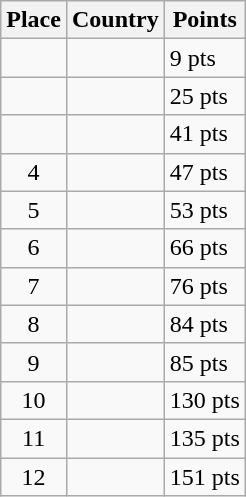<table class=wikitable>
<tr>
<th>Place</th>
<th>Country</th>
<th>Points</th>
</tr>
<tr>
<td align=center></td>
<td></td>
<td>9 pts</td>
</tr>
<tr>
<td align=center></td>
<td></td>
<td>25 pts</td>
</tr>
<tr>
<td align=center></td>
<td></td>
<td>41 pts</td>
</tr>
<tr>
<td align=center>4</td>
<td></td>
<td>47 pts</td>
</tr>
<tr>
<td align=center>5</td>
<td></td>
<td>53 pts</td>
</tr>
<tr>
<td align=center>6</td>
<td></td>
<td>66 pts</td>
</tr>
<tr>
<td align=center>7</td>
<td></td>
<td>76 pts</td>
</tr>
<tr>
<td align=center>8</td>
<td></td>
<td>84 pts</td>
</tr>
<tr>
<td align=center>9</td>
<td></td>
<td>85 pts</td>
</tr>
<tr>
<td align=center>10</td>
<td></td>
<td>130 pts</td>
</tr>
<tr>
<td align=center>11</td>
<td></td>
<td>135 pts</td>
</tr>
<tr>
<td align=center>12</td>
<td></td>
<td>151 pts</td>
</tr>
</table>
